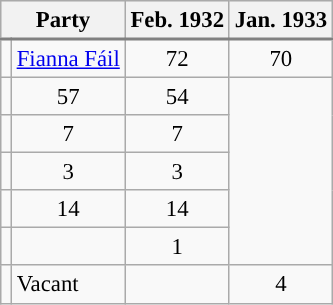<table class="wikitable" style="font-size: 95%;">
<tr style="background-color:#E9E9E9; border-bottom: 2px solid gray;">
<th colspan=2>Party</th>
<th>Feb. 1932</th>
<th>Jan. 1933</th>
</tr>
<tr>
<td style="background-color: "></td>
<td><a href='#'>Fianna Fáil</a></td>
<td align="center">72</td>
<td align="center">70</td>
</tr>
<tr>
<td></td>
<td align="center">57</td>
<td align="center">54</td>
</tr>
<tr>
<td></td>
<td align="center">7</td>
<td align="center">7</td>
</tr>
<tr>
<td></td>
<td align="center">3</td>
<td align="center">3</td>
</tr>
<tr>
<td></td>
<td align="center">14</td>
<td align="center">14</td>
</tr>
<tr>
<td></td>
<td></td>
<td align="center">1</td>
</tr>
<tr>
<td></td>
<td>Vacant</td>
<td></td>
<td align="center">4</td>
</tr>
</table>
